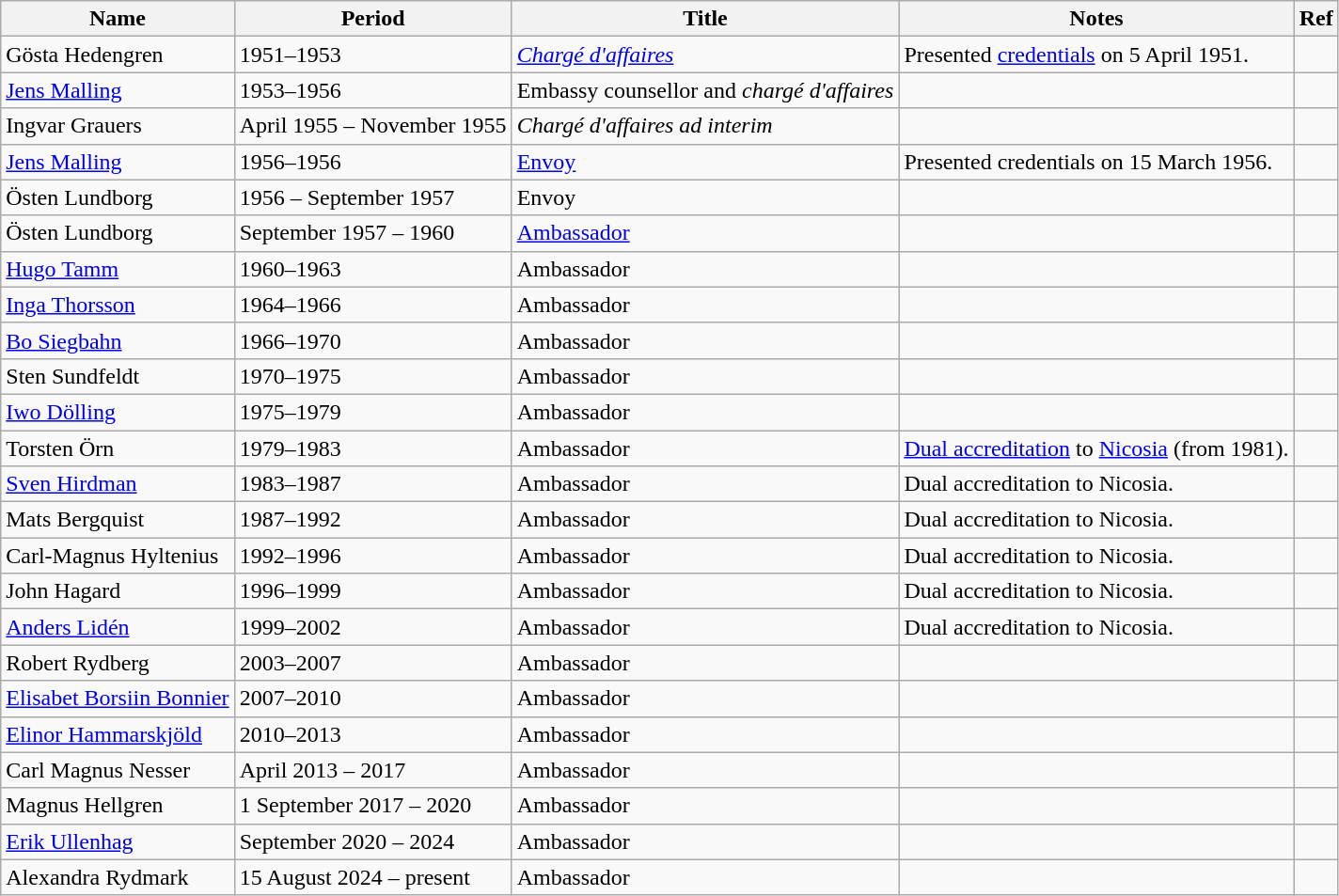<table class="wikitable">
<tr>
<th>Name</th>
<th>Period</th>
<th>Title</th>
<th>Notes</th>
<th>Ref</th>
</tr>
<tr>
<td>Gösta Hedengren</td>
<td>1951–1953</td>
<td><em><a href='#'>Chargé d'affaires</a></em></td>
<td>Presented <a href='#'>credentials</a> on 5 April 1951.</td>
<td></td>
</tr>
<tr>
<td><a href='#'>Jens Malling</a></td>
<td>1953–1956</td>
<td>Embassy counsellor and <em>chargé d'affaires</em></td>
<td></td>
<td></td>
</tr>
<tr>
<td>Ingvar Grauers</td>
<td>April 1955 – November 1955</td>
<td><em>Chargé d'affaires ad interim</em></td>
<td></td>
<td></td>
</tr>
<tr>
<td><a href='#'>Jens Malling</a></td>
<td>1956–1956</td>
<td><a href='#'>Envoy</a></td>
<td>Presented credentials on 15 March 1956.</td>
<td></td>
</tr>
<tr>
<td>Östen Lundborg</td>
<td>1956 – September 1957</td>
<td>Envoy</td>
<td></td>
<td></td>
</tr>
<tr>
<td>Östen Lundborg</td>
<td>September 1957 – 1960</td>
<td><a href='#'>Ambassador</a></td>
<td></td>
<td></td>
</tr>
<tr>
<td><a href='#'>Hugo Tamm</a></td>
<td>1960–1963</td>
<td>Ambassador</td>
<td></td>
<td></td>
</tr>
<tr>
<td><a href='#'>Inga Thorsson</a></td>
<td>1964–1966</td>
<td>Ambassador</td>
<td></td>
<td></td>
</tr>
<tr>
<td><a href='#'>Bo Siegbahn</a></td>
<td>1966–1970</td>
<td>Ambassador</td>
<td></td>
<td></td>
</tr>
<tr>
<td>Sten Sundfeldt</td>
<td>1970–1975</td>
<td>Ambassador</td>
<td></td>
<td></td>
</tr>
<tr>
<td><a href='#'>Iwo Dölling</a></td>
<td>1975–1979</td>
<td>Ambassador</td>
<td></td>
<td></td>
</tr>
<tr>
<td>Torsten Örn</td>
<td>1979–1983</td>
<td>Ambassador</td>
<td><a href='#'>Dual accreditation</a> to <a href='#'>Nicosia</a> (from 1981).</td>
<td></td>
</tr>
<tr>
<td><a href='#'>Sven Hirdman</a></td>
<td>1983–1987</td>
<td>Ambassador</td>
<td>Dual accreditation to Nicosia.</td>
<td></td>
</tr>
<tr>
<td>Mats Bergquist</td>
<td>1987–1992</td>
<td>Ambassador</td>
<td>Dual accreditation to Nicosia.</td>
<td></td>
</tr>
<tr>
<td>Carl-Magnus Hyltenius</td>
<td>1992–1996</td>
<td>Ambassador</td>
<td>Dual accreditation to Nicosia.</td>
<td></td>
</tr>
<tr>
<td>John Hagard</td>
<td>1996–1999</td>
<td>Ambassador</td>
<td>Dual accreditation to Nicosia.</td>
<td></td>
</tr>
<tr>
<td><a href='#'>Anders Lidén</a></td>
<td>1999–2002</td>
<td>Ambassador</td>
<td>Dual accreditation to Nicosia.</td>
<td></td>
</tr>
<tr>
<td>Robert Rydberg</td>
<td>2003–2007</td>
<td>Ambassador</td>
<td></td>
<td></td>
</tr>
<tr>
<td><a href='#'>Elisabet Borsiin Bonnier</a></td>
<td>2007–2010</td>
<td>Ambassador</td>
<td></td>
<td></td>
</tr>
<tr>
<td><a href='#'>Elinor Hammarskjöld</a></td>
<td>2010–2013</td>
<td>Ambassador</td>
<td></td>
<td></td>
</tr>
<tr>
<td>Carl Magnus Nesser</td>
<td>April 2013 – 2017</td>
<td>Ambassador</td>
<td></td>
<td></td>
</tr>
<tr>
<td>Magnus Hellgren</td>
<td>1 September 2017 – 2020</td>
<td>Ambassador</td>
<td></td>
<td></td>
</tr>
<tr>
<td><a href='#'>Erik Ullenhag</a></td>
<td>September 2020 – 2024</td>
<td>Ambassador</td>
<td></td>
<td></td>
</tr>
<tr>
<td>Alexandra Rydmark</td>
<td>15 August 2024 – present</td>
<td>Ambassador</td>
<td></td>
<td></td>
</tr>
</table>
